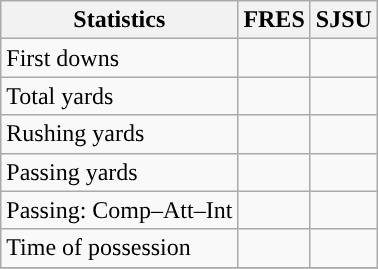<table class="wikitable" style="float: left;">
<tr>
<th>Statistics</th>
<th>FRES</th>
<th>SJSU</th>
</tr>
<tr>
<td>First downs</td>
<td></td>
<td></td>
</tr>
<tr>
<td>Total yards</td>
<td></td>
<td></td>
</tr>
<tr>
<td>Rushing yards</td>
<td></td>
<td></td>
</tr>
<tr>
<td>Passing yards</td>
<td></td>
<td></td>
</tr>
<tr>
<td>Passing: Comp–Att–Int</td>
<td></td>
<td></td>
</tr>
<tr>
<td>Time of possession</td>
<td></td>
<td></td>
</tr>
<tr>
</tr>
</table>
